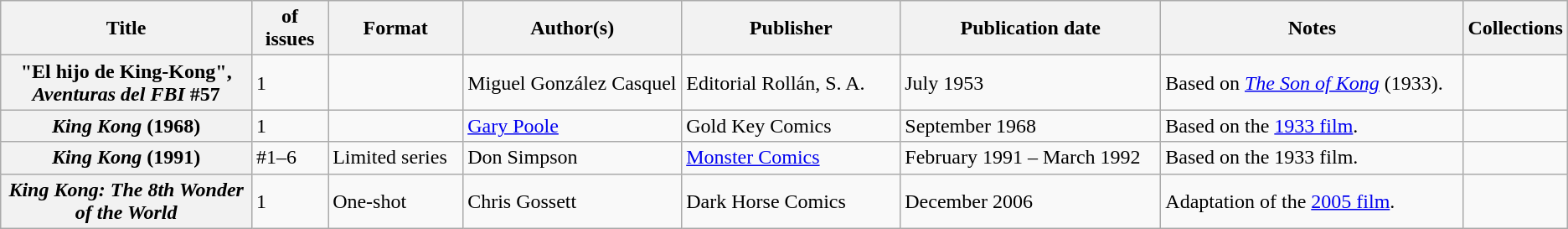<table class="wikitable">
<tr>
<th>Title</th>
<th style="width:40pt"> of issues</th>
<th style="width:75pt">Format</th>
<th style="width:125pt">Author(s)</th>
<th style="width:125pt">Publisher</th>
<th style="width:150pt">Publication date</th>
<th style="width:175pt">Notes</th>
<th>Collections</th>
</tr>
<tr>
<th>"El hijo de King-Kong", <em>Aventuras del FBI</em> #57</th>
<td>1</td>
<td></td>
<td>Miguel González Casquel</td>
<td>Editorial Rollán, S. A.</td>
<td>July 1953</td>
<td>Based on <em><a href='#'>The Son of Kong</a></em> (1933).</td>
<td></td>
</tr>
<tr>
<th><em>King Kong</em> (1968)</th>
<td>1</td>
<td></td>
<td><a href='#'>Gary Poole</a></td>
<td>Gold Key Comics</td>
<td>September 1968</td>
<td>Based on the <a href='#'>1933 film</a>.</td>
<td></td>
</tr>
<tr>
<th><em>King Kong</em> (1991)</th>
<td>#1–6</td>
<td>Limited series</td>
<td>Don Simpson</td>
<td><a href='#'>Monster Comics</a></td>
<td>February 1991 – March 1992</td>
<td>Based on the 1933 film.</td>
<td></td>
</tr>
<tr>
<th><em>King Kong: The 8th Wonder of the World</em></th>
<td>1</td>
<td>One-shot</td>
<td>Chris Gossett</td>
<td>Dark Horse Comics</td>
<td>December 2006</td>
<td>Adaptation of the <a href='#'>2005 film</a>.</td>
<td></td>
</tr>
</table>
